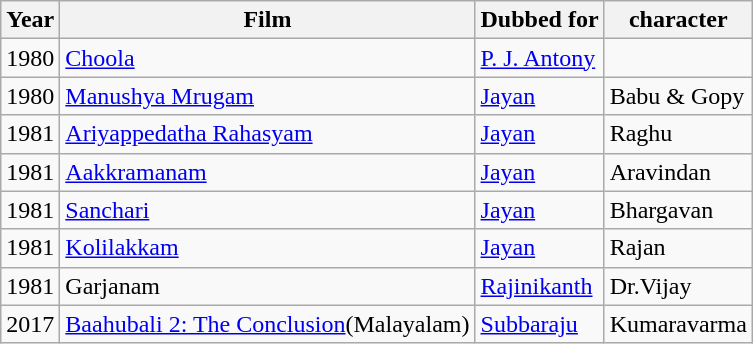<table class="wikitable">
<tr>
<th>Year</th>
<th>Film</th>
<th>Dubbed for</th>
<th>character</th>
</tr>
<tr>
<td>1980</td>
<td><a href='#'>Choola</a></td>
<td><a href='#'>P. J. Antony</a></td>
<td></td>
</tr>
<tr>
<td>1980</td>
<td><a href='#'>Manushya Mrugam</a></td>
<td><a href='#'>Jayan</a></td>
<td>Babu & Gopy</td>
</tr>
<tr>
<td>1981</td>
<td><a href='#'>Ariyappedatha Rahasyam</a></td>
<td><a href='#'>Jayan</a></td>
<td>Raghu</td>
</tr>
<tr>
<td>1981</td>
<td><a href='#'>Aakkramanam</a></td>
<td><a href='#'>Jayan</a></td>
<td>Aravindan</td>
</tr>
<tr>
<td>1981</td>
<td><a href='#'>Sanchari</a></td>
<td><a href='#'>Jayan</a></td>
<td>Bhargavan</td>
</tr>
<tr>
<td>1981</td>
<td><a href='#'>Kolilakkam</a></td>
<td><a href='#'>Jayan</a></td>
<td>Rajan</td>
</tr>
<tr>
<td>1981</td>
<td>Garjanam</td>
<td><a href='#'>Rajinikanth</a></td>
<td>Dr.Vijay</td>
</tr>
<tr>
<td>2017</td>
<td><a href='#'>Baahubali 2: The Conclusion</a>(Malayalam)</td>
<td><a href='#'>Subbaraju</a></td>
<td>Kumaravarma</td>
</tr>
</table>
